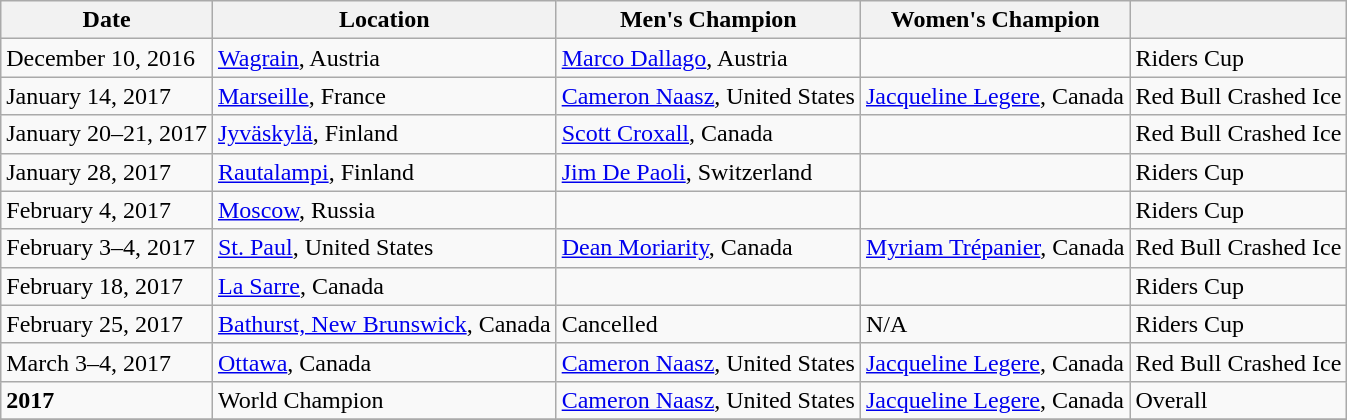<table class="wikitable">
<tr>
<th>Date</th>
<th>Location</th>
<th>Men's Champion</th>
<th>Women's Champion</th>
<th></th>
</tr>
<tr>
<td>December 10, 2016</td>
<td><a href='#'>Wagrain</a>, Austria</td>
<td><a href='#'>Marco Dallago</a>, Austria</td>
<td></td>
<td>Riders Cup</td>
</tr>
<tr>
<td>January 14, 2017</td>
<td><a href='#'>Marseille</a>, France</td>
<td><a href='#'>Cameron Naasz</a>, United States</td>
<td><a href='#'>Jacqueline Legere</a>, Canada</td>
<td>Red Bull Crashed Ice</td>
</tr>
<tr>
<td>January 20–21, 2017</td>
<td><a href='#'>Jyväskylä</a>, Finland</td>
<td><a href='#'>Scott Croxall</a>, Canada</td>
<td></td>
<td>Red Bull Crashed Ice</td>
</tr>
<tr>
<td>January 28, 2017</td>
<td><a href='#'>Rautalampi</a>, Finland</td>
<td><a href='#'>Jim De Paoli</a>, Switzerland</td>
<td></td>
<td>Riders Cup</td>
</tr>
<tr>
<td>February 4, 2017</td>
<td><a href='#'>Moscow</a>, Russia</td>
<td></td>
<td></td>
<td>Riders Cup</td>
</tr>
<tr>
<td>February 3–4, 2017</td>
<td><a href='#'>St. Paul</a>, United States</td>
<td><a href='#'>Dean Moriarity</a>, Canada</td>
<td><a href='#'>Myriam Trépanier</a>, Canada</td>
<td>Red Bull Crashed Ice</td>
</tr>
<tr>
<td>February 18, 2017</td>
<td><a href='#'>La Sarre</a>, Canada</td>
<td></td>
<td></td>
<td>Riders Cup</td>
</tr>
<tr>
<td>February 25, 2017</td>
<td><a href='#'>Bathurst, New Brunswick</a>, Canada</td>
<td>Cancelled</td>
<td>N/A</td>
<td>Riders Cup</td>
</tr>
<tr>
<td>March 3–4, 2017</td>
<td><a href='#'>Ottawa</a>, Canada</td>
<td><a href='#'>Cameron Naasz</a>, United States</td>
<td><a href='#'>Jacqueline Legere</a>, Canada</td>
<td>Red Bull Crashed Ice</td>
</tr>
<tr>
<td><strong>2017</strong></td>
<td>World Champion</td>
<td><a href='#'>Cameron Naasz</a>, United States</td>
<td><a href='#'>Jacqueline Legere</a>, Canada</td>
<td>Overall</td>
</tr>
<tr>
</tr>
</table>
